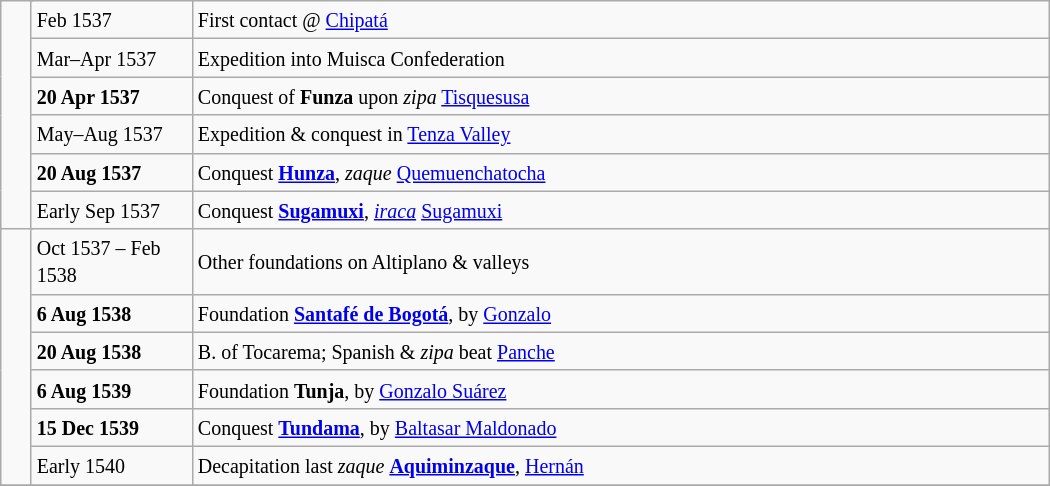<table class="wikitable" width=700 align=right>
<tr>
<td rowspan=6 colspan=2></td>
<td width=100><small>Feb 1537</small></td>
<td colspan=2 width=200><small>First contact @ <a href='#'>Chipatá</a></small></td>
</tr>
<tr>
<td><small>Mar–Apr 1537</small></td>
<td colspan=2 width=200><small>Expedition into Muisca Confederation</small></td>
</tr>
<tr>
<td><small><strong>20 Apr 1537</strong></small></td>
<td colspan=2 width=200><small>Conquest of <strong>Funza</strong> upon <em>zipa</em> <a href='#'>Tisquesusa</a></small></td>
</tr>
<tr>
<td><small>May–Aug 1537</small></td>
<td colspan=2 width=200><small>Expedition & conquest in <a href='#'>Tenza Valley</a></small></td>
</tr>
<tr>
<td><small><strong>20 Aug 1537</strong></small></td>
<td colspan=2 width=200><small>Conquest <strong><a href='#'>Hunza</a></strong>, <em>zaque</em> <a href='#'>Quemuenchatocha</a></small></td>
</tr>
<tr>
<td><small>Early Sep 1537</small></td>
<td colspan=2 width=200><small>Conquest <strong><a href='#'>Sugamuxi</a></strong>, <em><a href='#'>iraca</a></em> <a href='#'>Sugamuxi</a></small></td>
</tr>
<tr>
<td rowspan=6 colspan=2></td>
<td><small>Oct 1537 – Feb 1538</small></td>
<td colspan=2 width=200><small>Other foundations on Altiplano & valleys</small></td>
</tr>
<tr>
<td><small><strong>6 Aug 1538</strong></small></td>
<td colspan=2 width=200><small>Foundation <strong><a href='#'>Santafé de Bogotá</a></strong>, by <a href='#'>Gonzalo</a></small></td>
</tr>
<tr>
<td><small><strong>20 Aug 1538</strong></small></td>
<td colspan=2 width=200><small>B. of Tocarema; Spanish & <em>zipa</em> beat <a href='#'>Panche</a></small></td>
</tr>
<tr>
<td><small><strong>6 Aug 1539</strong></small></td>
<td colspan=2 width=200><small>Foundation <strong>Tunja</strong>, by <a href='#'>Gonzalo Suárez</a></small></td>
</tr>
<tr>
<td><small><strong>15 Dec 1539</strong></small></td>
<td colspan=2 width=200><small>Conquest <strong><a href='#'>Tundama</a></strong>, by <a href='#'>Baltasar Maldonado</a></small></td>
</tr>
<tr>
<td><small>Early 1540</small></td>
<td colspan=2 width=200><small>Decapitation last <em>zaque</em> <strong><a href='#'>Aquiminzaque</a></strong>, <a href='#'>Hernán</a></small></td>
</tr>
<tr>
</tr>
</table>
